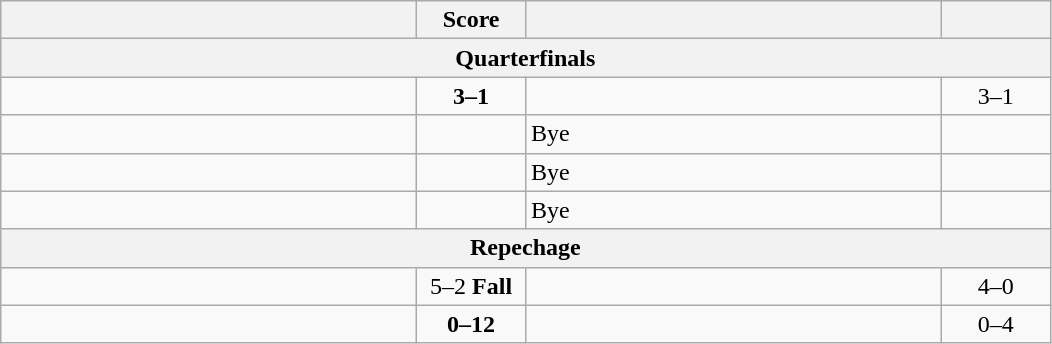<table class="wikitable" style="text-align: left;">
<tr>
<th align="right" width="270"></th>
<th width="65">Score</th>
<th align="left" width="270"></th>
<th width="65"></th>
</tr>
<tr>
<th colspan=4>Quarterfinals</th>
</tr>
<tr>
<td><strong></strong></td>
<td align="center"><strong>3–1</strong></td>
<td></td>
<td align=center>3–1 <strong></strong></td>
</tr>
<tr>
<td><strong></strong></td>
<td></td>
<td>Bye</td>
<td></td>
</tr>
<tr>
<td><strong></strong></td>
<td></td>
<td>Bye</td>
<td></td>
</tr>
<tr>
<td><strong></strong></td>
<td></td>
<td>Bye</td>
<td></td>
</tr>
<tr>
<th colspan=4>Repechage</th>
</tr>
<tr>
<td><strong></strong></td>
<td align="center">5–2 <strong>Fall</strong></td>
<td></td>
<td align=center>4–0 <strong></strong></td>
</tr>
<tr>
<td></td>
<td align="center"><strong>0–12</strong></td>
<td><strong></strong></td>
<td align=center>0–4 <strong></strong></td>
</tr>
</table>
